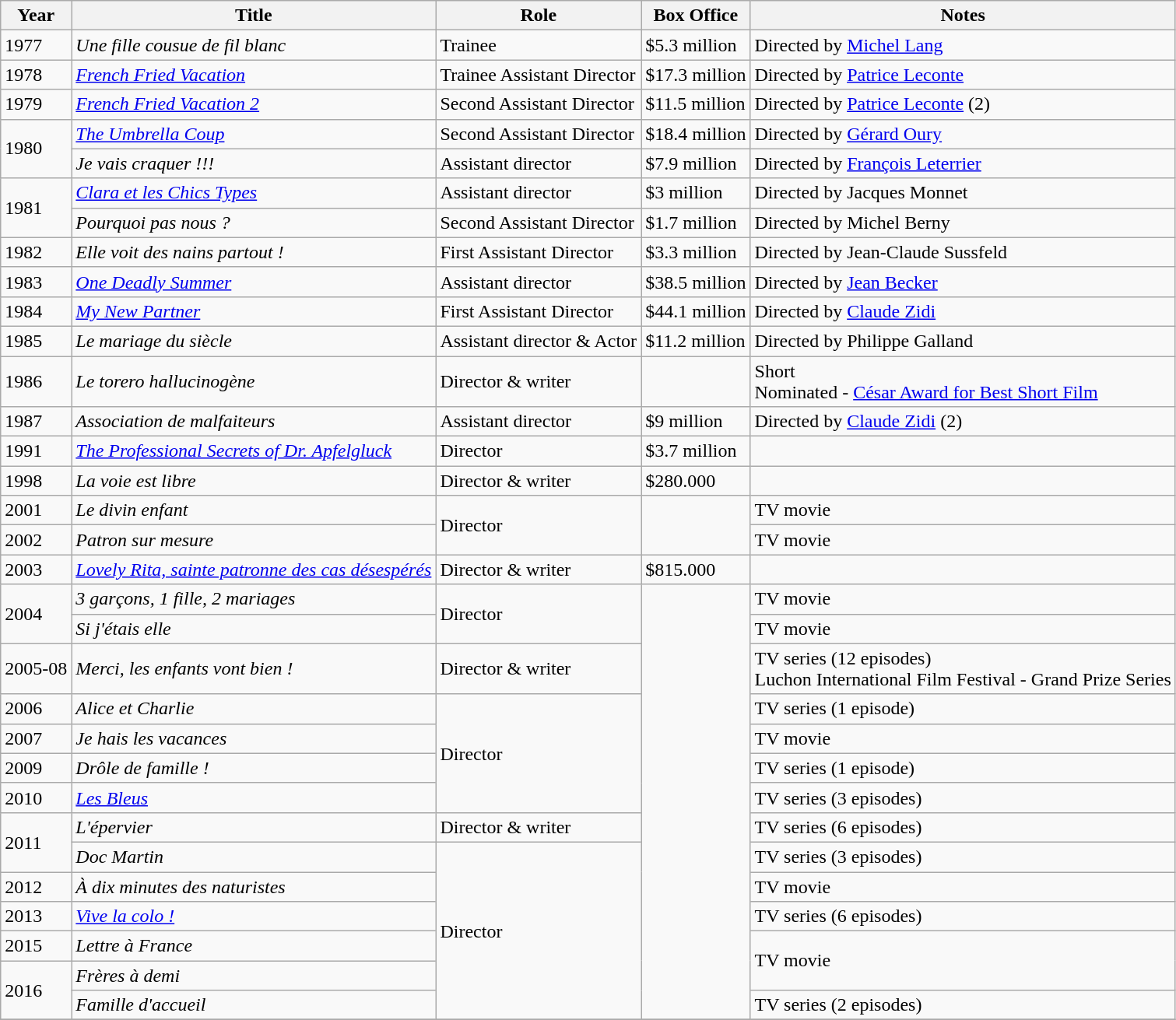<table class="wikitable sortable">
<tr>
<th>Year</th>
<th>Title</th>
<th>Role</th>
<th>Box Office</th>
<th class="unsortable">Notes</th>
</tr>
<tr>
<td rowspan=1>1977</td>
<td><em>Une fille cousue de fil blanc</em></td>
<td>Trainee</td>
<td>$5.3 million</td>
<td>Directed by <a href='#'>Michel Lang</a></td>
</tr>
<tr>
<td rowspan=1>1978</td>
<td><em><a href='#'>French Fried Vacation</a></em></td>
<td>Trainee Assistant Director</td>
<td>$17.3 million</td>
<td>Directed by <a href='#'>Patrice Leconte</a></td>
</tr>
<tr>
<td rowspan=1>1979</td>
<td><em><a href='#'>French Fried Vacation 2</a></em></td>
<td>Second Assistant Director</td>
<td>$11.5 million</td>
<td>Directed by <a href='#'>Patrice Leconte</a> (2)</td>
</tr>
<tr>
<td rowspan=2>1980</td>
<td><em><a href='#'>The Umbrella Coup</a></em></td>
<td>Second Assistant Director</td>
<td>$18.4 million</td>
<td>Directed by <a href='#'>Gérard Oury</a></td>
</tr>
<tr>
<td><em>Je vais craquer !!!</em></td>
<td>Assistant director</td>
<td>$7.9 million</td>
<td>Directed by <a href='#'>François Leterrier</a></td>
</tr>
<tr>
<td rowspan=2>1981</td>
<td><em><a href='#'>Clara et les Chics Types</a></em></td>
<td>Assistant director</td>
<td>$3 million</td>
<td>Directed by Jacques Monnet</td>
</tr>
<tr>
<td><em>Pourquoi pas nous ?</em></td>
<td>Second Assistant Director</td>
<td>$1.7 million</td>
<td>Directed by Michel Berny</td>
</tr>
<tr>
<td rowspan=1>1982</td>
<td><em>Elle voit des nains partout !</em></td>
<td>First Assistant Director</td>
<td>$3.3 million</td>
<td>Directed by Jean-Claude Sussfeld</td>
</tr>
<tr>
<td rowspan=1>1983</td>
<td><em><a href='#'>One Deadly Summer</a></em></td>
<td>Assistant director</td>
<td>$38.5 million</td>
<td>Directed by <a href='#'>Jean Becker</a></td>
</tr>
<tr>
<td rowspan=1>1984</td>
<td><em><a href='#'>My New Partner</a></em></td>
<td>First Assistant Director</td>
<td>$44.1 million</td>
<td>Directed by <a href='#'>Claude Zidi</a></td>
</tr>
<tr>
<td rowspan=1>1985</td>
<td><em>Le mariage du siècle</em></td>
<td>Assistant director & Actor</td>
<td>$11.2 million</td>
<td>Directed by Philippe Galland</td>
</tr>
<tr>
<td rowspan=1>1986</td>
<td><em>Le torero hallucinogène</em></td>
<td>Director & writer</td>
<td></td>
<td>Short<br>Nominated - <a href='#'>César Award for Best Short Film</a></td>
</tr>
<tr>
<td rowspan=1>1987</td>
<td><em>Association de malfaiteurs</em></td>
<td>Assistant director</td>
<td>$9 million</td>
<td>Directed by <a href='#'>Claude Zidi</a> (2)</td>
</tr>
<tr>
<td rowspan=1>1991</td>
<td><em><a href='#'>The Professional Secrets of Dr. Apfelgluck</a></em></td>
<td>Director</td>
<td>$3.7 million</td>
<td></td>
</tr>
<tr>
<td rowspan=1>1998</td>
<td><em>La voie est libre</em></td>
<td>Director & writer</td>
<td>$280.000</td>
<td></td>
</tr>
<tr>
<td rowspan=1>2001</td>
<td><em>Le divin enfant</em></td>
<td rowspan=2>Director</td>
<td rowspan=2></td>
<td>TV movie</td>
</tr>
<tr>
<td rowspan=1>2002</td>
<td><em>Patron sur mesure</em></td>
<td>TV movie</td>
</tr>
<tr>
<td rowspan=1>2003</td>
<td><em><a href='#'>Lovely Rita, sainte patronne des cas désespérés</a></em></td>
<td>Director & writer</td>
<td>$815.000</td>
<td></td>
</tr>
<tr>
<td rowspan=2>2004</td>
<td><em>3 garçons, 1 fille, 2 mariages</em></td>
<td rowspan=2>Director</td>
<td rowspan=14></td>
<td>TV movie</td>
</tr>
<tr>
<td><em>Si j'étais elle</em></td>
<td>TV movie</td>
</tr>
<tr>
<td rowspan=1>2005-08</td>
<td><em>Merci, les enfants vont bien !</em></td>
<td>Director & writer</td>
<td>TV series (12 episodes)<br>Luchon International Film Festival - Grand Prize Series</td>
</tr>
<tr>
<td rowspan=1>2006</td>
<td><em>Alice et Charlie</em></td>
<td rowspan=4>Director</td>
<td>TV series (1 episode)</td>
</tr>
<tr>
<td rowspan=1>2007</td>
<td><em>Je hais les vacances</em></td>
<td>TV movie</td>
</tr>
<tr>
<td rowspan=1>2009</td>
<td><em>Drôle de famille !</em></td>
<td>TV series (1 episode)</td>
</tr>
<tr>
<td rowspan=1>2010</td>
<td><em><a href='#'>Les Bleus</a></em></td>
<td>TV series (3 episodes)</td>
</tr>
<tr>
<td rowspan=2>2011</td>
<td><em>L'épervier</em></td>
<td>Director & writer</td>
<td>TV series (6 episodes)</td>
</tr>
<tr>
<td><em>Doc Martin</em></td>
<td rowspan=6>Director</td>
<td>TV series (3 episodes)</td>
</tr>
<tr>
<td rowspan=1>2012</td>
<td><em>À dix minutes des naturistes</em></td>
<td>TV movie</td>
</tr>
<tr>
<td rowspan=1>2013</td>
<td><em><a href='#'>Vive la colo !</a></em></td>
<td>TV series (6 episodes)</td>
</tr>
<tr>
<td rowspan=1>2015</td>
<td><em>Lettre à France</em></td>
<td rowspan=2>TV movie</td>
</tr>
<tr>
<td rowspan=2>2016</td>
<td><em>Frères à demi</em></td>
</tr>
<tr>
<td><em>Famille d'accueil</em></td>
<td>TV series (2 episodes)</td>
</tr>
<tr>
</tr>
</table>
